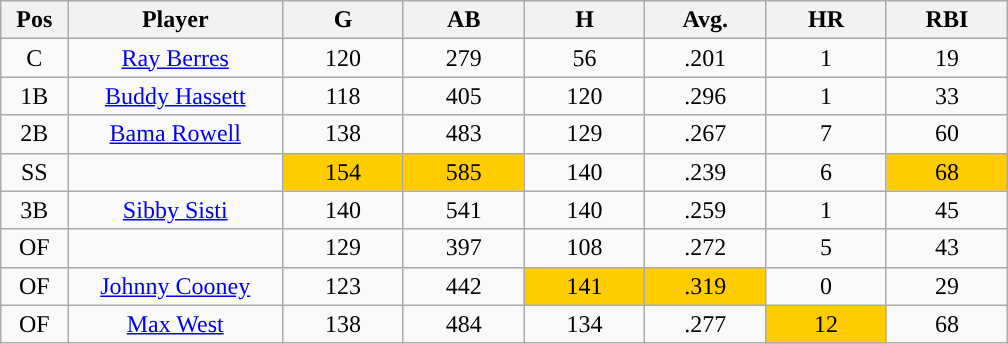<table class="wikitable sortable">
<tr>
<th bgcolor="#DDDDFF" width="5%">Pos</th>
<th bgcolor="#DDDDFF" width="16%">Player</th>
<th bgcolor="#DDDDFF" width="9%">G</th>
<th bgcolor="#DDDDFF" width="9%">AB</th>
<th bgcolor="#DDDDFF" width="9%">H</th>
<th bgcolor="#DDDDFF" width="9%">Avg.</th>
<th bgcolor="#DDDDFF" width="9%">HR</th>
<th bgcolor="#DDDDFF" width="9%">RBI</th>
</tr>
<tr align="center">
<td>C</td>
<td><a href='#'>Ray Berres</a></td>
<td>120</td>
<td>279</td>
<td>56</td>
<td>.201</td>
<td>1</td>
<td>19</td>
</tr>
<tr align="center">
<td>1B</td>
<td><a href='#'>Buddy Hassett</a></td>
<td>118</td>
<td>405</td>
<td>120</td>
<td>.296</td>
<td>1</td>
<td>33</td>
</tr>
<tr align="center">
<td>2B</td>
<td><a href='#'>Bama Rowell</a></td>
<td>138</td>
<td>483</td>
<td>129</td>
<td>.267</td>
<td>7</td>
<td>60</td>
</tr>
<tr align="center">
<td>SS</td>
<td></td>
<td style="background:#fc0;">154</td>
<td style="background:#fc0;">585</td>
<td>140</td>
<td>.239</td>
<td>6</td>
<td style="background:#fc0;">68</td>
</tr>
<tr align="center">
<td>3B</td>
<td><a href='#'>Sibby Sisti</a></td>
<td>140</td>
<td>541</td>
<td>140</td>
<td>.259</td>
<td>1</td>
<td>45</td>
</tr>
<tr align="center">
<td>OF</td>
<td></td>
<td>129</td>
<td>397</td>
<td>108</td>
<td>.272</td>
<td>5</td>
<td>43</td>
</tr>
<tr align="center">
<td>OF</td>
<td><a href='#'>Johnny Cooney</a></td>
<td>123</td>
<td>442</td>
<td style="background:#fc0;">141</td>
<td style="background:#fc0;">.319</td>
<td>0</td>
<td>29</td>
</tr>
<tr align="center">
<td>OF</td>
<td><a href='#'>Max West</a></td>
<td>138</td>
<td>484</td>
<td>134</td>
<td>.277</td>
<td style="background:#fc0;">12</td>
<td>68</td>
</tr>
</table>
